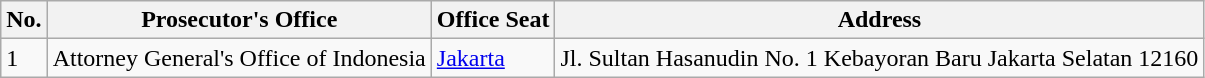<table class="wikitable">
<tr>
<th>No.</th>
<th>Prosecutor's Office</th>
<th>Office Seat</th>
<th>Address</th>
</tr>
<tr>
<td>1</td>
<td>Attorney General's Office of Indonesia</td>
<td><a href='#'>Jakarta</a></td>
<td>Jl. Sultan Hasanudin No. 1 Kebayoran Baru Jakarta Selatan 12160</td>
</tr>
</table>
